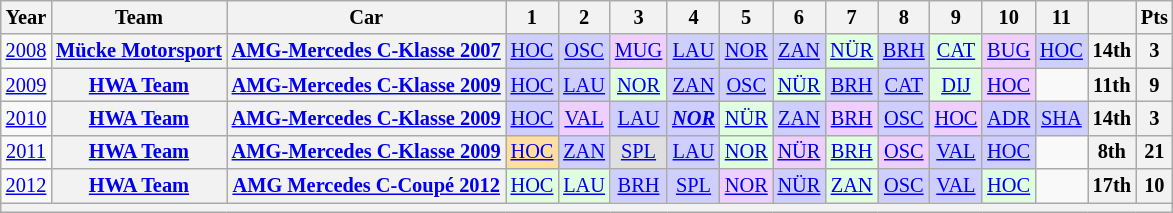<table class="wikitable" style="text-align:center; font-size:85%">
<tr>
<th>Year</th>
<th>Team</th>
<th>Car</th>
<th>1</th>
<th>2</th>
<th>3</th>
<th>4</th>
<th>5</th>
<th>6</th>
<th>7</th>
<th>8</th>
<th>9</th>
<th>10</th>
<th>11</th>
<th></th>
<th>Pts</th>
</tr>
<tr>
<td><a href='#'>2008</a></td>
<th nowrap><a href='#'>Mücke Motorsport</a></th>
<th nowrap><a href='#'>AMG-Mercedes C-Klasse 2007</a></th>
<td style="background:#cfcfff;"><a href='#'>HOC</a><br></td>
<td style="background:#cfcfff;"><a href='#'>OSC</a><br></td>
<td style="background:#efcfff;"><a href='#'>MUG</a><br></td>
<td style="background:#cfcfff;"><a href='#'>LAU</a><br></td>
<td style="background:#cfcfff;"><a href='#'>NOR</a><br></td>
<td style="background:#cfcfff;"><a href='#'>ZAN</a><br></td>
<td style="background:#dfffdf;"><a href='#'>NÜR</a><br></td>
<td style="background:#cfcfff;"><a href='#'>BRH</a><br></td>
<td style="background:#dfffdf;"><a href='#'>CAT</a><br></td>
<td style="background:#efcfff;"><a href='#'>BUG</a><br></td>
<td style="background:#cfcfff;"><a href='#'>HOC</a><br></td>
<th>14th</th>
<th>3</th>
</tr>
<tr>
<td><a href='#'>2009</a></td>
<th nowrap><a href='#'>HWA Team</a></th>
<th nowrap><a href='#'>AMG-Mercedes C-Klasse 2009</a></th>
<td style="background:#cfcfff;"><a href='#'>HOC</a><br></td>
<td style="background:#cfcfff;"><a href='#'>LAU</a><br></td>
<td style="background:#dfffdf;"><a href='#'>NOR</a><br></td>
<td style="background:#cfcfff;"><a href='#'>ZAN</a><br></td>
<td style="background:#cfcfff;"><a href='#'>OSC</a><br></td>
<td style="background:#dfffdf;"><a href='#'>NÜR</a><br></td>
<td style="background:#cfcfff;"><a href='#'>BRH</a><br></td>
<td style="background:#cfcfff;"><a href='#'>CAT</a><br></td>
<td style="background:#dfffdf;"><a href='#'>DIJ</a><br></td>
<td style="background:#efcfff;"><a href='#'>HOC</a><br></td>
<td></td>
<th>11th</th>
<th>9</th>
</tr>
<tr>
<td><a href='#'>2010</a></td>
<th nowrap><a href='#'>HWA Team</a></th>
<th nowrap><a href='#'>AMG-Mercedes C-Klasse 2009</a></th>
<td style="background:#cfcfff;"><a href='#'>HOC</a><br></td>
<td style="background:#efcfff;"><a href='#'>VAL</a><br></td>
<td style="background:#cfcfff;"><a href='#'>LAU</a><br></td>
<td style="background:#cfcfff;"><strong><em><a href='#'>NOR</a></em></strong><br></td>
<td style="background:#dfffdf;"><a href='#'>NÜR</a><br></td>
<td style="background:#cfcfff;"><a href='#'>ZAN</a><br></td>
<td style="background:#efcfff;"><a href='#'>BRH</a><br></td>
<td style="background:#cfcfff;"><a href='#'>OSC</a><br></td>
<td style="background:#efcfff;"><a href='#'>HOC</a><br></td>
<td style="background:#cfcfff;"><a href='#'>ADR</a><br></td>
<td style="background:#cfcfff;"><a href='#'>SHA</a><br></td>
<th>14th</th>
<th>3</th>
</tr>
<tr>
<td><a href='#'>2011</a></td>
<th nowrap><a href='#'>HWA Team</a></th>
<th nowrap><a href='#'>AMG-Mercedes C-Klasse 2009</a></th>
<td style="background:#ffdf9f;"><a href='#'>HOC</a><br></td>
<td style="background:#cfcfff;"><a href='#'>ZAN</a><br></td>
<td style="background:#dfdfdf;"><a href='#'>SPL</a><br></td>
<td style="background:#cfcfff;"><a href='#'>LAU</a><br></td>
<td style="background:#dfffdf;"><a href='#'>NOR</a><br></td>
<td style="background:#efcfff;"><a href='#'>NÜR</a><br></td>
<td style="background:#dfffdf;"><a href='#'>BRH</a><br></td>
<td style="background:#efcfff;"><a href='#'>OSC</a><br></td>
<td style="background:#cfcfff;"><a href='#'>VAL</a><br></td>
<td style="background:#cfcfff;"><a href='#'>HOC</a><br></td>
<td></td>
<th>8th</th>
<th>21</th>
</tr>
<tr>
<td><a href='#'>2012</a></td>
<th nowrap><a href='#'>HWA Team</a></th>
<th nowrap><a href='#'>AMG Mercedes C-Coupé 2012</a></th>
<td style="background:#dfffdf;"><a href='#'>HOC</a><br></td>
<td style="background:#dfffdf;"><a href='#'>LAU</a><br></td>
<td style="background:#cfcfff;"><a href='#'>BRH</a><br></td>
<td style="background:#cfcfff;"><a href='#'>SPL</a><br></td>
<td style="background:#efcfff;"><a href='#'>NOR</a><br></td>
<td style="background:#cfcfff;"><a href='#'>NÜR</a><br></td>
<td style="background:#dfffdf;"><a href='#'>ZAN</a><br></td>
<td style="background:#cfcfff;"><a href='#'>OSC</a><br></td>
<td style="background:#cfcfff;"><a href='#'>VAL</a><br></td>
<td style="background:#dfffdf;"><a href='#'>HOC</a><br></td>
<td></td>
<th>17th</th>
<th>10</th>
</tr>
<tr>
<th colspan="17"></th>
</tr>
</table>
